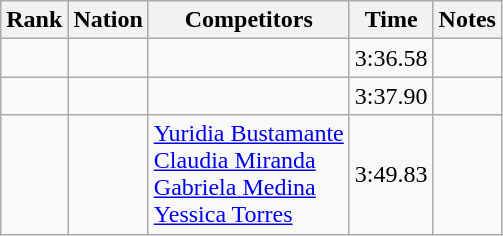<table class="wikitable sortable" style="text-align:center">
<tr>
<th>Rank</th>
<th>Nation</th>
<th>Competitors</th>
<th>Time</th>
<th>Notes</th>
</tr>
<tr>
<td align=center></td>
<td align=left></td>
<td align=left></td>
<td>3:36.58</td>
<td></td>
</tr>
<tr>
<td align=center></td>
<td align=left></td>
<td align=left></td>
<td>3:37.90</td>
<td></td>
</tr>
<tr>
<td align=center></td>
<td align=left></td>
<td align=left><a href='#'>Yuridia Bustamante</a><br><a href='#'>Claudia Miranda</a><br><a href='#'>Gabriela Medina</a><br><a href='#'>Yessica Torres</a></td>
<td>3:49.83</td>
<td></td>
</tr>
</table>
